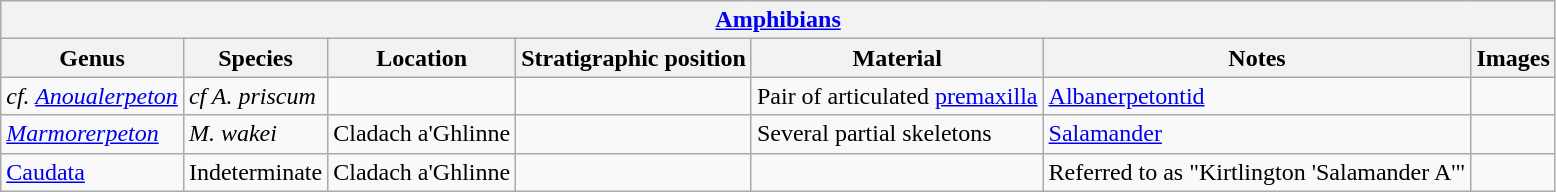<table class="wikitable" align="center">
<tr>
<th colspan="7" align="center"><a href='#'>Amphibians</a></th>
</tr>
<tr>
<th>Genus</th>
<th>Species</th>
<th>Location</th>
<th>Stratigraphic position</th>
<th>Material</th>
<th>Notes</th>
<th>Images</th>
</tr>
<tr>
<td><em>cf. <a href='#'>Anoualerpeton</a></em></td>
<td><em>cf A. priscum</em></td>
<td></td>
<td></td>
<td>Pair of articulated <a href='#'>premaxilla</a></td>
<td><a href='#'>Albanerpetontid</a></td>
<td></td>
</tr>
<tr>
<td><em><a href='#'>Marmorerpeton</a></em></td>
<td><em>M. wakei</em></td>
<td>Cladach a'Ghlinne</td>
<td></td>
<td>Several partial skeletons</td>
<td><a href='#'>Salamander</a></td>
<td></td>
</tr>
<tr>
<td><a href='#'>Caudata</a></td>
<td>Indeterminate</td>
<td>Cladach a'Ghlinne</td>
<td></td>
<td></td>
<td>Referred to as "Kirtlington 'Salamander A'"</td>
<td></td>
</tr>
</table>
